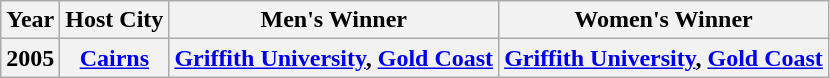<table class="wikitable">
<tr>
<th>Year</th>
<th>Host City</th>
<th>Men's Winner</th>
<th>Women's Winner</th>
</tr>
<tr>
<th>2005</th>
<th><a href='#'>Cairns</a></th>
<th><a href='#'>Griffith University</a>, <a href='#'>Gold Coast</a></th>
<th><a href='#'>Griffith University</a>, <a href='#'>Gold Coast</a></th>
</tr>
</table>
